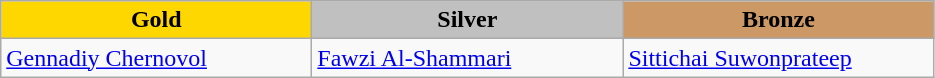<table class="wikitable" style="text-align:left">
<tr align="center">
<td width=200 bgcolor=gold><strong>Gold</strong></td>
<td width=200 bgcolor=silver><strong>Silver</strong></td>
<td width=200 bgcolor=CC9966><strong>Bronze</strong></td>
</tr>
<tr>
<td><a href='#'>Gennadiy Chernovol</a><br><em></em></td>
<td><a href='#'>Fawzi Al-Shammari</a><br><em></em></td>
<td><a href='#'>Sittichai Suwonprateep</a><br><em></em></td>
</tr>
</table>
